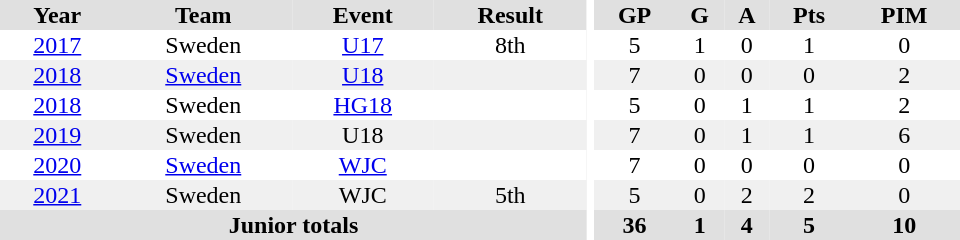<table border="0" cellpadding="1" cellspacing="0" ID="Table3" style="text-align:center; width:40em;">
<tr bgcolor="#e0e0e0">
<th>Year</th>
<th>Team</th>
<th>Event</th>
<th>Result</th>
<th rowspan="99" bgcolor="#ffffff"></th>
<th>GP</th>
<th>G</th>
<th>A</th>
<th>Pts</th>
<th>PIM</th>
</tr>
<tr>
<td><a href='#'>2017</a></td>
<td>Sweden</td>
<td><a href='#'>U17</a></td>
<td>8th</td>
<td>5</td>
<td>1</td>
<td>0</td>
<td>1</td>
<td>0</td>
</tr>
<tr bgcolor="#f0f0f0">
<td><a href='#'>2018</a></td>
<td><a href='#'>Sweden</a></td>
<td><a href='#'>U18</a></td>
<td></td>
<td>7</td>
<td>0</td>
<td>0</td>
<td>0</td>
<td>2</td>
</tr>
<tr>
<td><a href='#'>2018</a></td>
<td>Sweden</td>
<td><a href='#'>HG18</a></td>
<td></td>
<td>5</td>
<td>0</td>
<td>1</td>
<td>1</td>
<td>2</td>
</tr>
<tr bgcolor="#f0f0f0">
<td><a href='#'>2019</a></td>
<td>Sweden</td>
<td>U18</td>
<td></td>
<td>7</td>
<td>0</td>
<td>1</td>
<td>1</td>
<td>6</td>
</tr>
<tr>
<td><a href='#'>2020</a></td>
<td><a href='#'>Sweden</a></td>
<td><a href='#'>WJC</a></td>
<td></td>
<td>7</td>
<td>0</td>
<td>0</td>
<td>0</td>
<td>0</td>
</tr>
<tr bgcolor="#f0f0f0">
<td><a href='#'>2021</a></td>
<td>Sweden</td>
<td>WJC</td>
<td>5th</td>
<td>5</td>
<td>0</td>
<td>2</td>
<td>2</td>
<td>0</td>
</tr>
<tr bgcolor="#e0e0e0">
<th colspan="4">Junior totals</th>
<th>36</th>
<th>1</th>
<th>4</th>
<th>5</th>
<th>10</th>
</tr>
</table>
